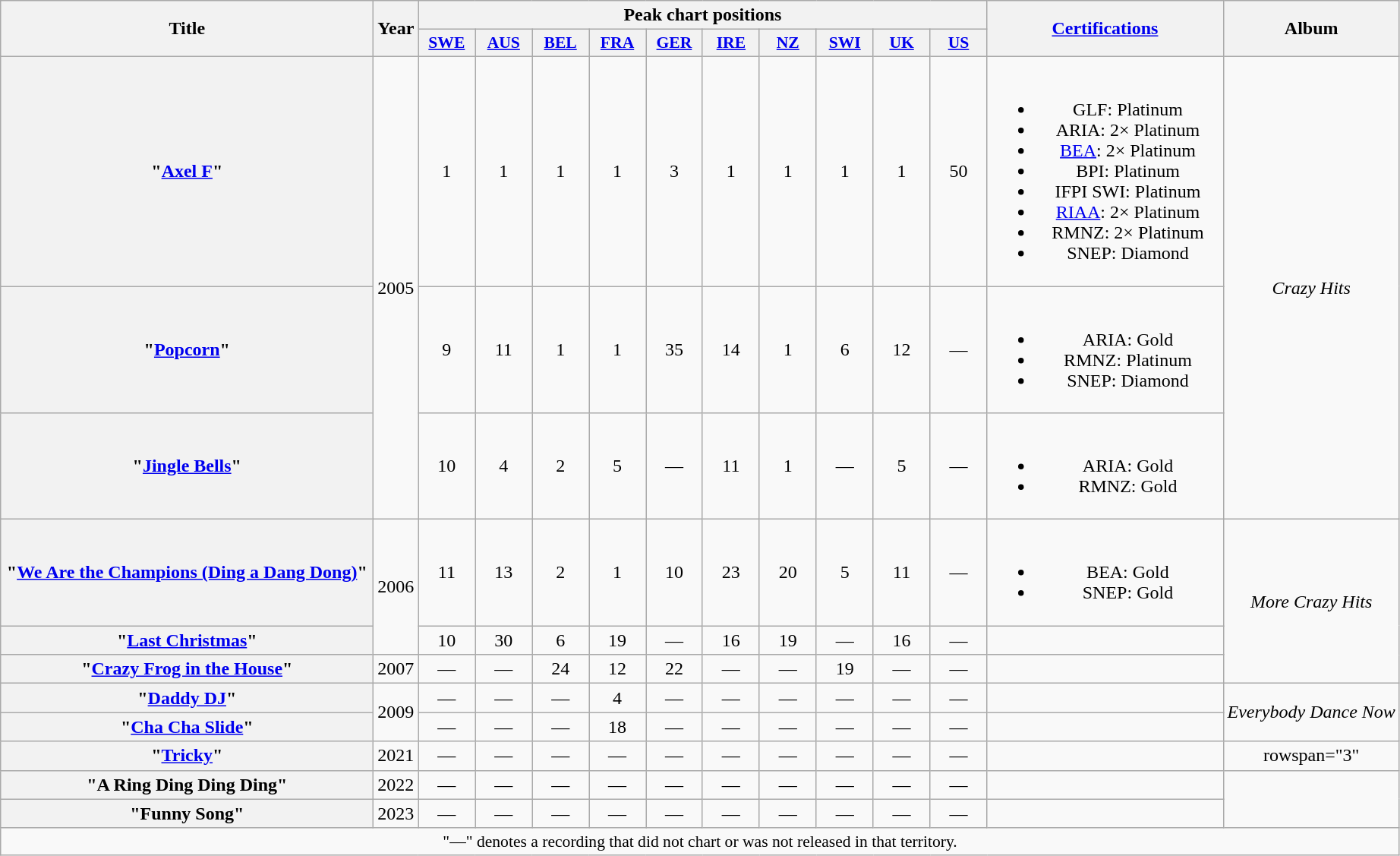<table class="wikitable plainrowheaders" style="text-align:center;">
<tr>
<th scope="col" rowspan="2" style="width:20em;">Title</th>
<th scope="col" rowspan="2">Year</th>
<th scope="col" colspan="10">Peak chart positions</th>
<th scope="col" rowspan="2" style="width:12.5em;"><a href='#'>Certifications</a></th>
<th scope="col" rowspan="2">Album</th>
</tr>
<tr>
<th style="width:3em;font-size:90%;"><a href='#'>SWE</a><br></th>
<th style="width:3em;font-size:90%;"><a href='#'>AUS</a><br></th>
<th style="width:3em;font-size:90%;"><a href='#'>BEL</a><br></th>
<th style="width:3em;font-size:90%;"><a href='#'>FRA</a><br></th>
<th style="width:3em;font-size:90%;"><a href='#'>GER</a><br></th>
<th style="width:3em;font-size:90%;"><a href='#'>IRE</a><br></th>
<th style="width:3em;font-size:90%;"><a href='#'>NZ</a><br></th>
<th style="width:3em;font-size:90%;"><a href='#'>SWI</a><br></th>
<th style="width:3em;font-size:90%;"><a href='#'>UK</a><br></th>
<th style="width:3em;font-size:90%;"><a href='#'>US</a><br></th>
</tr>
<tr>
<th scope="row">"<a href='#'>Axel F</a>"</th>
<td rowspan="3">2005</td>
<td>1</td>
<td>1</td>
<td>1</td>
<td>1</td>
<td>3</td>
<td>1</td>
<td>1</td>
<td>1</td>
<td>1</td>
<td>50</td>
<td><br><ul><li>GLF: Platinum</li><li>ARIA: 2× Platinum</li><li><a href='#'>BEA</a>: 2× Platinum</li><li>BPI: Platinum</li><li>IFPI SWI: Platinum</li><li><a href='#'>RIAA</a>: 2× Platinum</li><li>RMNZ: 2× Platinum</li><li>SNEP: Diamond</li></ul></td>
<td rowspan="3"><em>Crazy Hits</em></td>
</tr>
<tr>
<th scope="row">"<a href='#'>Popcorn</a>"</th>
<td>9</td>
<td>11</td>
<td>1</td>
<td>1</td>
<td>35</td>
<td>14</td>
<td>1</td>
<td>6</td>
<td>12</td>
<td>—</td>
<td><br><ul><li>ARIA: Gold</li><li>RMNZ: Platinum</li><li>SNEP: Diamond</li></ul></td>
</tr>
<tr>
<th scope="row">"<a href='#'>Jingle Bells</a>"</th>
<td>10</td>
<td>4</td>
<td>2</td>
<td>5</td>
<td>—</td>
<td>11</td>
<td>1</td>
<td>—</td>
<td>5</td>
<td>—</td>
<td><br><ul><li>ARIA: Gold</li><li>RMNZ: Gold</li></ul></td>
</tr>
<tr>
<th scope="row">"<a href='#'>We Are the Champions (Ding a Dang Dong)</a>"</th>
<td rowspan="2">2006</td>
<td>11</td>
<td>13</td>
<td>2</td>
<td>1</td>
<td>10</td>
<td>23</td>
<td>20</td>
<td>5</td>
<td>11</td>
<td>—</td>
<td><br><ul><li>BEA: Gold</li><li>SNEP: Gold</li></ul></td>
<td rowspan="3"><em>More Crazy Hits</em></td>
</tr>
<tr>
<th scope="row">"<a href='#'>Last Christmas</a>"</th>
<td>10</td>
<td>30</td>
<td>6</td>
<td>19</td>
<td>—</td>
<td>16</td>
<td>19</td>
<td>—</td>
<td>16</td>
<td>—</td>
<td></td>
</tr>
<tr>
<th scope="row">"<a href='#'>Crazy Frog in the House</a>"</th>
<td>2007</td>
<td>—</td>
<td>—</td>
<td>24</td>
<td>12</td>
<td>22</td>
<td>—</td>
<td>—</td>
<td>19</td>
<td>—</td>
<td>—</td>
</tr>
<tr>
<th scope="row">"<a href='#'>Daddy DJ</a>"</th>
<td rowspan="2">2009</td>
<td>—</td>
<td>—</td>
<td>—</td>
<td>4</td>
<td>—</td>
<td>—</td>
<td>—</td>
<td>—</td>
<td>—</td>
<td>—</td>
<td></td>
<td rowspan="2"><em>Everybody Dance Now</em></td>
</tr>
<tr>
<th scope="row">"<a href='#'>Cha Cha Slide</a>"</th>
<td>—</td>
<td>—</td>
<td>—</td>
<td>18</td>
<td>—</td>
<td>—</td>
<td>—</td>
<td>—</td>
<td>—</td>
<td>—</td>
<td></td>
</tr>
<tr>
<th scope="row">"<a href='#'>Tricky</a>"</th>
<td>2021</td>
<td>—</td>
<td>—</td>
<td>—</td>
<td>—</td>
<td>—</td>
<td>—</td>
<td>—</td>
<td>—</td>
<td>—</td>
<td>—</td>
<td></td>
<td>rowspan="3" </td>
</tr>
<tr>
<th scope="row">"A Ring Ding Ding Ding"</th>
<td>2022</td>
<td>—</td>
<td>—</td>
<td>—</td>
<td>—</td>
<td>—</td>
<td>—</td>
<td>—</td>
<td>—</td>
<td>—</td>
<td>—</td>
<td></td>
</tr>
<tr>
<th scope="row">"Funny Song"</th>
<td>2023</td>
<td>—</td>
<td>—</td>
<td>—</td>
<td>—</td>
<td>—</td>
<td>—</td>
<td>—</td>
<td>—</td>
<td>—</td>
<td>—</td>
<td></td>
</tr>
<tr>
<td colspan="14" style="font-size:90%">"—" denotes a recording that did not chart or was not released in that territory.</td>
</tr>
</table>
